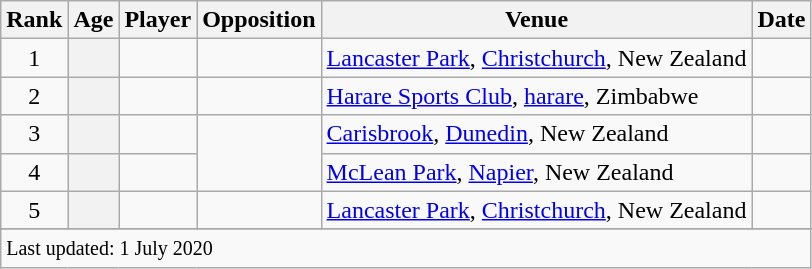<table class="wikitable plainrowheaders sortable">
<tr>
<th scope=col>Rank</th>
<th scope=col>Age</th>
<th scope=col>Player</th>
<th scope=col>Opposition</th>
<th scope=col>Venue</th>
<th scope=col>Date</th>
</tr>
<tr>
<td align=center>1</td>
<th scope=row style=text-align:center;></th>
<td></td>
<td></td>
<td><a href='#'>Lancaster Park</a>, <a href='#'>Christchurch</a>, New Zealand</td>
<td></td>
</tr>
<tr>
<td align=center>2</td>
<th scope=row style=text-align:center;></th>
<td></td>
<td></td>
<td><a href='#'>Harare Sports Club</a>, <a href='#'>harare</a>, Zimbabwe</td>
<td></td>
</tr>
<tr>
<td align=center>3</td>
<th scope=row style=text-align:center;></th>
<td></td>
<td rowspan=2></td>
<td><a href='#'>Carisbrook</a>, <a href='#'>Dunedin</a>, New Zealand</td>
<td></td>
</tr>
<tr>
<td align=center>4</td>
<th scope=row style=text-align:center;></th>
<td></td>
<td><a href='#'>McLean Park</a>, <a href='#'>Napier</a>, New Zealand</td>
<td></td>
</tr>
<tr>
<td align=center>5</td>
<th scope=row style=text-align:center;></th>
<td></td>
<td></td>
<td><a href='#'>Lancaster Park</a>, <a href='#'>Christchurch</a>, New Zealand</td>
<td></td>
</tr>
<tr>
</tr>
<tr class=sortbottom>
<td colspan=7><small>Last updated: 1 July 2020</small></td>
</tr>
</table>
